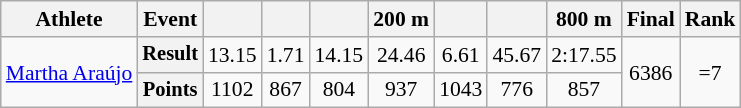<table class=wikitable style=font-size:90%;text-align:center>
<tr>
<th>Athlete</th>
<th>Event</th>
<th></th>
<th></th>
<th></th>
<th>200 m</th>
<th></th>
<th></th>
<th>800 m</th>
<th>Final</th>
<th>Rank</th>
</tr>
<tr>
<td rowspan=2 align=left><a href='#'>Martha Araújo</a></td>
<th style=font-size:95%>Result</th>
<td>13.15</td>
<td>1.71</td>
<td>14.15 <strong></strong></td>
<td>24.46</td>
<td>6.61 <strong></strong></td>
<td>45.67</td>
<td>2:17.55 <strong></strong></td>
<td rowspan=2>6386 <strong></strong></td>
<td rowspan=2>=7</td>
</tr>
<tr>
<th style=font-size:95%>Points</th>
<td>1102</td>
<td>867</td>
<td>804</td>
<td>937</td>
<td>1043</td>
<td>776</td>
<td>857</td>
</tr>
</table>
